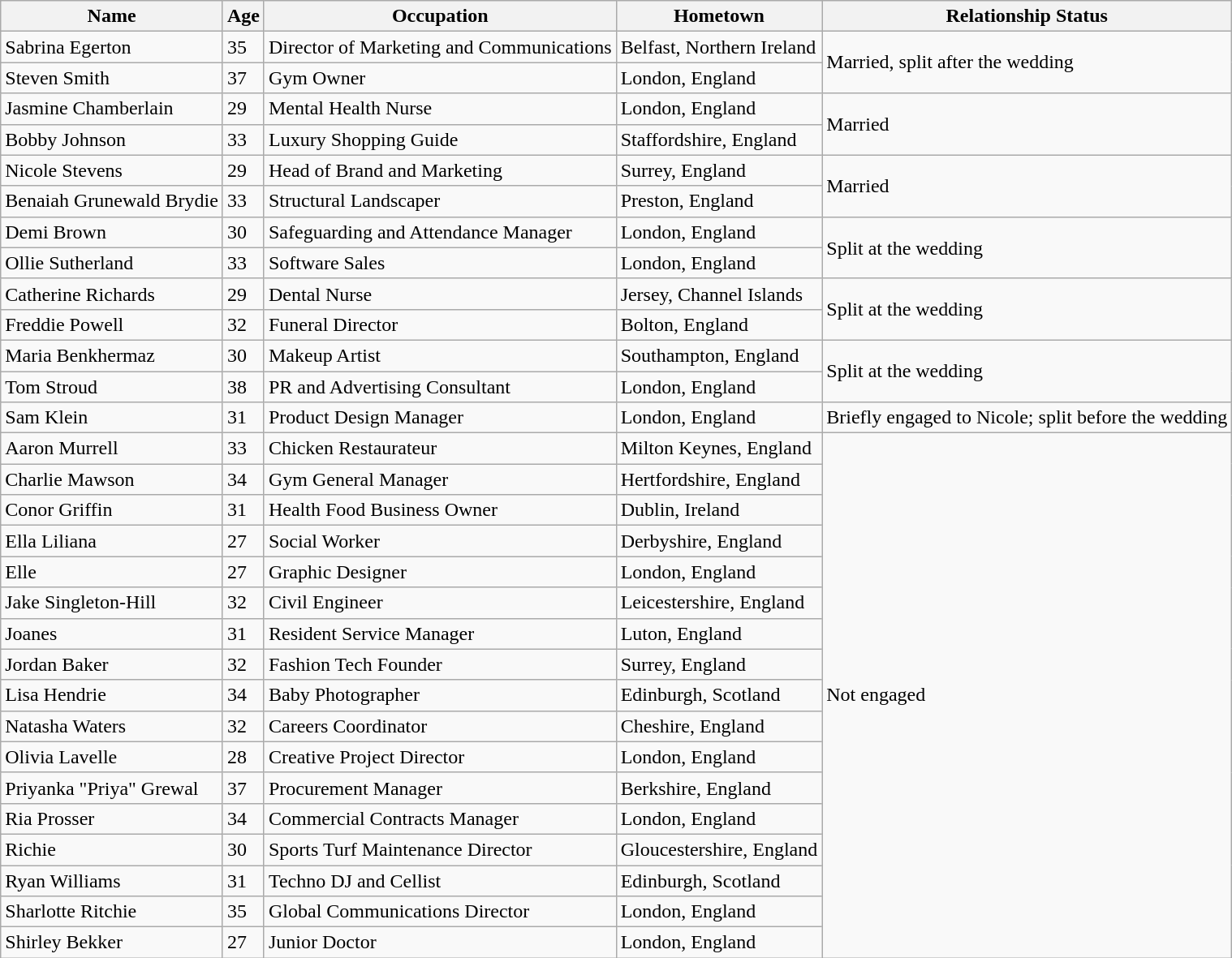<table class="wikitable sortable">
<tr>
<th>Name</th>
<th>Age</th>
<th>Occupation</th>
<th>Hometown</th>
<th>Relationship Status</th>
</tr>
<tr>
<td>Sabrina Egerton</td>
<td>35</td>
<td>Director of Marketing and Communications</td>
<td>Belfast, Northern Ireland</td>
<td rowspan="2">Married, split after the wedding</td>
</tr>
<tr>
<td>Steven Smith</td>
<td>37</td>
<td>Gym Owner</td>
<td>London, England</td>
</tr>
<tr>
<td>Jasmine Chamberlain</td>
<td>29</td>
<td>Mental Health Nurse</td>
<td>London, England</td>
<td rowspan="2">Married</td>
</tr>
<tr>
<td>Bobby Johnson</td>
<td>33</td>
<td>Luxury Shopping Guide</td>
<td>Staffordshire, England</td>
</tr>
<tr>
<td>Nicole Stevens</td>
<td>29</td>
<td>Head of Brand and Marketing</td>
<td>Surrey, England</td>
<td rowspan="2">Married</td>
</tr>
<tr>
<td>Benaiah Grunewald Brydie</td>
<td>33</td>
<td>Structural Landscaper</td>
<td>Preston, England</td>
</tr>
<tr>
<td>Demi Brown</td>
<td>30</td>
<td>Safeguarding and Attendance Manager</td>
<td>London, England</td>
<td rowspan="2">Split at the wedding</td>
</tr>
<tr>
<td>Ollie Sutherland</td>
<td>33</td>
<td>Software Sales</td>
<td>London, England</td>
</tr>
<tr>
<td>Catherine Richards</td>
<td>29</td>
<td>Dental Nurse</td>
<td>Jersey, Channel Islands</td>
<td rowspan="2">Split at the wedding</td>
</tr>
<tr>
<td>Freddie Powell</td>
<td>32</td>
<td>Funeral Director</td>
<td>Bolton, England</td>
</tr>
<tr>
<td>Maria Benkhermaz</td>
<td>30</td>
<td>Makeup Artist</td>
<td>Southampton, England</td>
<td rowspan="2">Split at the wedding</td>
</tr>
<tr>
<td>Tom Stroud</td>
<td>38</td>
<td>PR and Advertising Consultant</td>
<td>London, England</td>
</tr>
<tr>
<td>Sam Klein</td>
<td>31</td>
<td>Product Design Manager</td>
<td>London, England</td>
<td>Briefly engaged to Nicole; split before the wedding</td>
</tr>
<tr>
<td>Aaron Murrell</td>
<td>33</td>
<td>Chicken Restaurateur</td>
<td>Milton Keynes, England</td>
<td rowspan ="17">Not engaged</td>
</tr>
<tr>
<td>Charlie Mawson</td>
<td>34</td>
<td>Gym General Manager</td>
<td>Hertfordshire, England</td>
</tr>
<tr>
<td>Conor Griffin</td>
<td>31</td>
<td>Health Food Business Owner</td>
<td>Dublin, Ireland</td>
</tr>
<tr>
<td>Ella Liliana</td>
<td>27</td>
<td>Social Worker</td>
<td>Derbyshire, England</td>
</tr>
<tr>
<td>Elle</td>
<td>27</td>
<td>Graphic Designer</td>
<td>London, England</td>
</tr>
<tr>
<td>Jake Singleton-Hill</td>
<td>32</td>
<td>Civil Engineer</td>
<td>Leicestershire, England</td>
</tr>
<tr>
<td>Joanes</td>
<td>31</td>
<td>Resident Service Manager</td>
<td>Luton, England</td>
</tr>
<tr>
<td>Jordan Baker</td>
<td>32</td>
<td>Fashion Tech Founder</td>
<td>Surrey, England</td>
</tr>
<tr>
<td>Lisa Hendrie</td>
<td>34</td>
<td>Baby Photographer</td>
<td>Edinburgh, Scotland</td>
</tr>
<tr>
<td>Natasha Waters</td>
<td>32</td>
<td>Careers Coordinator</td>
<td>Cheshire, England</td>
</tr>
<tr>
<td>Olivia Lavelle</td>
<td>28</td>
<td>Creative Project Director</td>
<td>London, England</td>
</tr>
<tr>
<td>Priyanka "Priya" Grewal</td>
<td>37</td>
<td>Procurement Manager</td>
<td>Berkshire, England</td>
</tr>
<tr>
<td>Ria Prosser</td>
<td>34</td>
<td>Commercial Contracts Manager</td>
<td>London, England</td>
</tr>
<tr>
<td>Richie</td>
<td>30</td>
<td>Sports Turf Maintenance Director</td>
<td>Gloucestershire, England</td>
</tr>
<tr>
<td>Ryan Williams</td>
<td>31</td>
<td>Techno DJ and Cellist</td>
<td>Edinburgh, Scotland</td>
</tr>
<tr>
<td>Sharlotte Ritchie</td>
<td>35</td>
<td>Global Communications Director</td>
<td>London, England</td>
</tr>
<tr>
<td>Shirley Bekker</td>
<td>27</td>
<td>Junior Doctor</td>
<td>London, England</td>
</tr>
</table>
